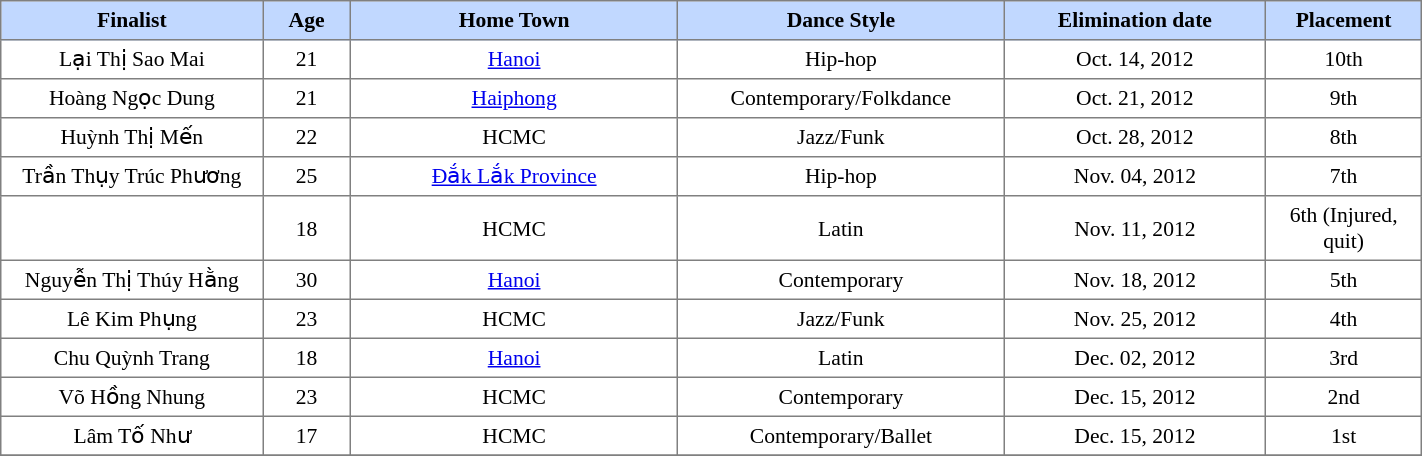<table border="1" cellpadding="4" cellspacing="0" style="text-align:center; font-size:90%; border-collapse:collapse; width:75%;">
<tr style="background:#C1D8FF;">
<th style="width:12%;">Finalist</th>
<th style="width:4%; text-align:center;">Age</th>
<th style="width:15%;">Home Town</th>
<th style="width:12%;">Dance Style</th>
<th style="width:12%;">Elimination date</th>
<th style="width:6%;">Placement</th>
</tr>
<tr>
<td>Lại Thị Sao Mai</td>
<td>21</td>
<td><a href='#'>Hanoi</a></td>
<td>Hip-hop</td>
<td>Oct. 14, 2012</td>
<td>10th</td>
</tr>
<tr>
<td>Hoàng Ngọc Dung</td>
<td>21</td>
<td><a href='#'>Haiphong</a></td>
<td>Contemporary/Folkdance</td>
<td>Oct. 21, 2012</td>
<td>9th</td>
</tr>
<tr>
<td>Huỳnh Thị Mến</td>
<td>22</td>
<td>HCMC</td>
<td>Jazz/Funk</td>
<td>Oct. 28, 2012</td>
<td>8th</td>
</tr>
<tr>
<td>Trần Thụy Trúc Phương</td>
<td>25</td>
<td><a href='#'>Đắk Lắk Province</a></td>
<td>Hip-hop</td>
<td>Nov. 04, 2012</td>
<td>7th</td>
</tr>
<tr>
<td></td>
<td>18</td>
<td>HCMC</td>
<td>Latin</td>
<td>Nov. 11, 2012</td>
<td>6th (Injured, quit)</td>
</tr>
<tr>
<td>Nguyễn Thị Thúy Hằng</td>
<td>30</td>
<td><a href='#'>Hanoi</a></td>
<td>Contemporary</td>
<td>Nov. 18, 2012</td>
<td>5th</td>
</tr>
<tr>
<td>Lê Kim Phụng</td>
<td>23</td>
<td>HCMC</td>
<td>Jazz/Funk</td>
<td>Nov. 25, 2012</td>
<td>4th</td>
</tr>
<tr>
<td>Chu Quỳnh Trang</td>
<td>18</td>
<td><a href='#'>Hanoi</a></td>
<td>Latin</td>
<td>Dec. 02, 2012</td>
<td>3rd</td>
</tr>
<tr>
<td>Võ Hồng Nhung</td>
<td>23</td>
<td>HCMC</td>
<td>Contemporary</td>
<td>Dec. 15, 2012</td>
<td>2nd</td>
</tr>
<tr>
<td>Lâm Tố Như</td>
<td>17</td>
<td>HCMC</td>
<td>Contemporary/Ballet</td>
<td>Dec. 15, 2012</td>
<td>1st</td>
</tr>
<tr>
</tr>
</table>
